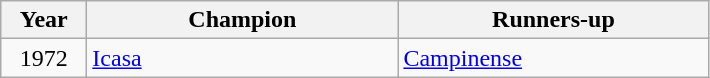<table class="wikitable">
<tr>
<th width=50>Year</th>
<th width=200>Champion</th>
<th width=200>Runners-up</th>
</tr>
<tr>
<td align=center>1972</td>
<td> <a href='#'>Icasa</a></td>
<td> <a href='#'>Campinense</a></td>
</tr>
</table>
